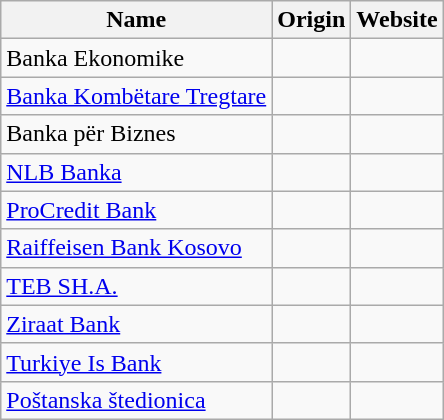<table class="wikitable sortable">
<tr>
<th>Name</th>
<th>Origin</th>
<th>Website</th>
</tr>
<tr>
<td>Banka Ekonomike</td>
<td align="center"></td>
<td align="center"></td>
</tr>
<tr>
<td><a href='#'>Banka Kombëtare Tregtare</a></td>
<td align="center"></td>
<td align="center"></td>
</tr>
<tr>
<td>Banka për Biznes</td>
<td align="center"></td>
<td align="center"></td>
</tr>
<tr>
<td><a href='#'>NLB Banka</a></td>
<td align="center"></td>
<td align="center"></td>
</tr>
<tr>
<td><a href='#'>ProCredit Bank</a></td>
<td align="center"></td>
<td align="center"></td>
</tr>
<tr>
<td><a href='#'>Raiffeisen Bank Kosovo</a></td>
<td align="center"></td>
<td align="center"></td>
</tr>
<tr>
<td><a href='#'>TEB SH.A.</a></td>
<td align="center"></td>
<td align="center"></td>
</tr>
<tr>
<td><a href='#'>Ziraat Bank</a></td>
<td align="center"></td>
<td align="center"></td>
</tr>
<tr>
<td><a href='#'>Turkiye Is Bank</a></td>
<td align="center"></td>
<td align="center"></td>
</tr>
<tr>
<td><a href='#'>Poštanska štedionica</a></td>
<td align="center"></td>
<td align="center"></td>
</tr>
</table>
